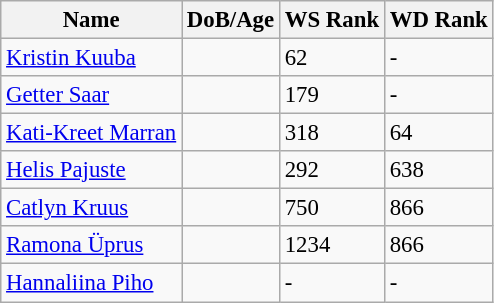<table class="wikitable" style="text-align: left; font-size:95%;">
<tr>
<th>Name</th>
<th>DoB/Age</th>
<th>WS Rank</th>
<th>WD Rank</th>
</tr>
<tr>
<td><a href='#'>Kristin Kuuba</a></td>
<td></td>
<td>62</td>
<td>-</td>
</tr>
<tr>
<td><a href='#'>Getter Saar</a></td>
<td></td>
<td>179</td>
<td>-</td>
</tr>
<tr>
<td><a href='#'>Kati-Kreet Marran</a></td>
<td></td>
<td>318</td>
<td>64</td>
</tr>
<tr>
<td><a href='#'>Helis Pajuste</a></td>
<td></td>
<td>292</td>
<td>638</td>
</tr>
<tr>
<td><a href='#'>Catlyn Kruus</a></td>
<td></td>
<td>750</td>
<td>866</td>
</tr>
<tr>
<td><a href='#'>Ramona Üprus</a></td>
<td></td>
<td>1234</td>
<td>866</td>
</tr>
<tr>
<td><a href='#'>Hannaliina Piho</a></td>
<td></td>
<td>-</td>
<td>-</td>
</tr>
</table>
